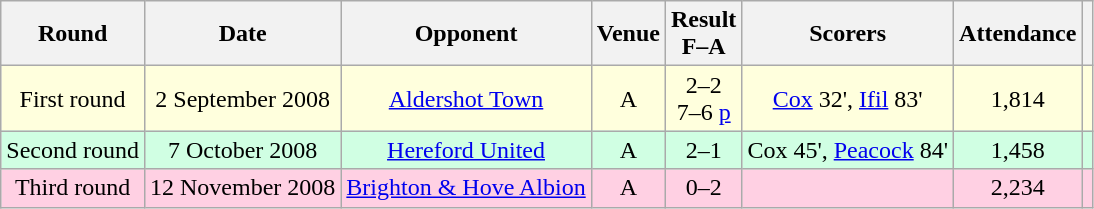<table class="wikitable" style="text-align:center;">
<tr>
<th>Round</th>
<th>Date</th>
<th>Opponent</th>
<th>Venue</th>
<th>Result<br>F–A</th>
<th class=unsortable>Scorers</th>
<th>Attendance</th>
<th></th>
</tr>
<tr bgcolor="#ffffdd">
<td>First round</td>
<td>2 September 2008</td>
<td><a href='#'>Aldershot Town</a></td>
<td>A</td>
<td>2–2<br>7–6 <a href='#'>p</a></td>
<td><a href='#'>Cox</a> 32', <a href='#'>Ifil</a> 83'</td>
<td>1,814</td>
<td></td>
</tr>
<tr bgcolor="#d0ffe3">
<td>Second round</td>
<td>7 October 2008</td>
<td><a href='#'>Hereford United</a></td>
<td>A</td>
<td>2–1</td>
<td>Cox 45', <a href='#'>Peacock</a> 84'</td>
<td>1,458</td>
<td></td>
</tr>
<tr bgcolor="#ffd0e3">
<td>Third round</td>
<td>12 November 2008</td>
<td><a href='#'>Brighton & Hove Albion</a></td>
<td>A</td>
<td>0–2</td>
<td></td>
<td>2,234</td>
<td></td>
</tr>
</table>
